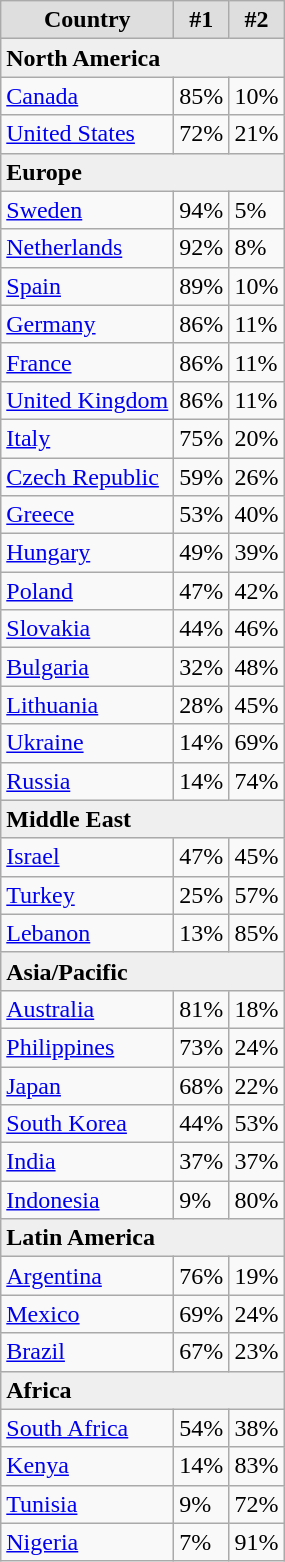<table class="wikitable floatleft sortable">
<tr>
<th style="background:#dedede;">Country</th>
<th style="background:#dedede;">#1</th>
<th style="background:#dedede;">#2</th>
</tr>
<tr>
<td style="background:#efefef;" colspan=3><strong>North America</strong></td>
</tr>
<tr>
<td><a href='#'>Canada</a></td>
<td>85%</td>
<td>10%</td>
</tr>
<tr>
<td><a href='#'>United States</a></td>
<td>72%</td>
<td>21%</td>
</tr>
<tr>
<td style="background:#efefef;" colspan=3><strong>Europe</strong></td>
</tr>
<tr>
<td><a href='#'>Sweden</a></td>
<td>94%</td>
<td>5%</td>
</tr>
<tr>
<td><a href='#'>Netherlands</a></td>
<td>92%</td>
<td>8%</td>
</tr>
<tr>
<td><a href='#'>Spain</a></td>
<td>89%</td>
<td>10%</td>
</tr>
<tr>
<td><a href='#'>Germany</a></td>
<td>86%</td>
<td>11%</td>
</tr>
<tr>
<td><a href='#'>France</a></td>
<td>86%</td>
<td>11%</td>
</tr>
<tr>
<td><a href='#'>United Kingdom</a></td>
<td>86%</td>
<td>11%</td>
</tr>
<tr>
<td><a href='#'>Italy</a></td>
<td>75%</td>
<td>20%</td>
</tr>
<tr>
<td><a href='#'>Czech Republic</a></td>
<td>59%</td>
<td>26%</td>
</tr>
<tr>
<td><a href='#'>Greece</a></td>
<td>53%</td>
<td>40%</td>
</tr>
<tr>
<td><a href='#'>Hungary</a></td>
<td>49%</td>
<td>39%</td>
</tr>
<tr>
<td><a href='#'>Poland</a></td>
<td>47%</td>
<td>42%</td>
</tr>
<tr>
<td><a href='#'>Slovakia</a></td>
<td>44%</td>
<td>46%</td>
</tr>
<tr>
<td><a href='#'>Bulgaria</a></td>
<td>32%</td>
<td>48%</td>
</tr>
<tr>
<td><a href='#'>Lithuania</a></td>
<td>28%</td>
<td>45%</td>
</tr>
<tr>
<td><a href='#'>Ukraine</a></td>
<td>14%</td>
<td>69%</td>
</tr>
<tr>
<td><a href='#'>Russia</a></td>
<td>14%</td>
<td>74%</td>
</tr>
<tr>
<td style="background:#efefef;" colspan=3><strong>Middle East</strong></td>
</tr>
<tr>
<td><a href='#'>Israel</a></td>
<td>47%</td>
<td>45%</td>
</tr>
<tr>
<td><a href='#'>Turkey</a></td>
<td>25%</td>
<td>57%</td>
</tr>
<tr>
<td><a href='#'>Lebanon</a></td>
<td>13%</td>
<td>85%</td>
</tr>
<tr>
<td colspan="3" style="background:#efefef;"><strong>Asia/Pacific</strong></td>
</tr>
<tr>
<td><a href='#'>Australia</a></td>
<td>81%</td>
<td>18%</td>
</tr>
<tr>
<td><a href='#'>Philippines</a></td>
<td>73%</td>
<td>24%</td>
</tr>
<tr>
<td><a href='#'>Japan</a></td>
<td>68%</td>
<td>22%</td>
</tr>
<tr>
<td><a href='#'>South Korea</a></td>
<td>44%</td>
<td>53%</td>
</tr>
<tr>
<td><a href='#'>India</a></td>
<td>37%</td>
<td>37%</td>
</tr>
<tr>
<td><a href='#'>Indonesia</a></td>
<td>9%</td>
<td>80%</td>
</tr>
<tr>
<td colspan="3" style="background:#efefef;"><strong>Latin America</strong></td>
</tr>
<tr>
<td><a href='#'>Argentina</a></td>
<td>76%</td>
<td>19%</td>
</tr>
<tr>
<td><a href='#'>Mexico</a></td>
<td>69%</td>
<td>24%</td>
</tr>
<tr>
<td><a href='#'>Brazil</a></td>
<td>67%</td>
<td>23%</td>
</tr>
<tr>
<td colspan="3" style="background:#efefef;"><strong>Africa</strong></td>
</tr>
<tr>
<td><a href='#'>South Africa</a></td>
<td>54%</td>
<td>38%</td>
</tr>
<tr>
<td><a href='#'>Kenya</a></td>
<td>14%</td>
<td>83%</td>
</tr>
<tr>
<td><a href='#'>Tunisia</a></td>
<td>9%</td>
<td>72%</td>
</tr>
<tr>
<td><a href='#'>Nigeria</a></td>
<td>7%</td>
<td>91%</td>
</tr>
</table>
